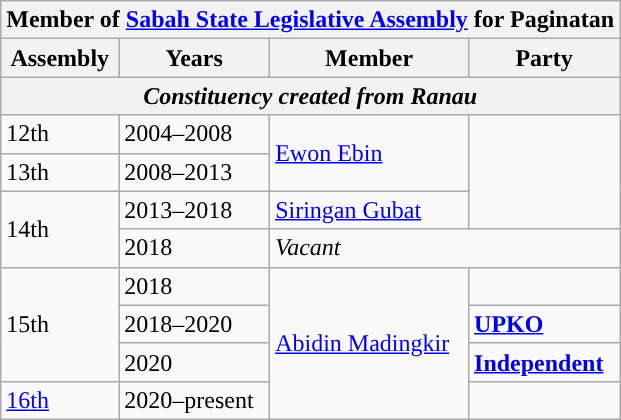<table class="wikitable">
<tr>
<th colspan="4">Member of <a href='#'>Sabah State Legislative Assembly</a> for Paginatan</th>
</tr>
<tr>
<th>Assembly</th>
<th>Years</th>
<th>Member</th>
<th>Party</th>
</tr>
<tr>
<th colspan="4" align="center"><em>Constituency created from Ranau</em></th>
</tr>
<tr>
<td>12th</td>
<td>2004–2008</td>
<td rowspan="2"><a href='#'>Ewon Ebin</a></td>
<td rowspan=3></td>
</tr>
<tr>
<td>13th</td>
<td>2008–2013</td>
</tr>
<tr>
<td rowspan="2">14th</td>
<td>2013–2018</td>
<td><a href='#'>Siringan Gubat</a></td>
</tr>
<tr>
<td>2018</td>
<td colspan="2"><em>Vacant</em></td>
</tr>
<tr>
<td rowspan="3">15th</td>
<td>2018</td>
<td rowspan="4"><a href='#'>Abidin Madingkir</a></td>
<td></td>
</tr>
<tr>
<td>2018–2020</td>
<td><strong><a href='#'>UPKO</a></strong></td>
</tr>
<tr>
<td>2020</td>
<td><strong><a href='#'>Independent</a></strong></td>
</tr>
<tr>
<td><a href='#'>16th</a></td>
<td>2020–present</td>
<td></td>
</tr>
</table>
